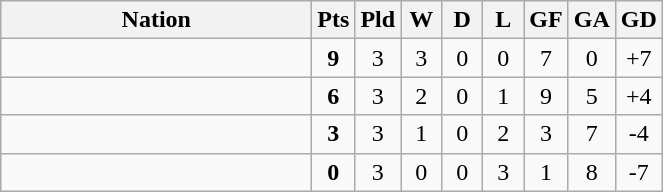<table class="wikitable" style="text-align: center;">
<tr>
<th width=200>Nation</th>
<th width=20>Pts</th>
<th width=20>Pld</th>
<th width=20>W</th>
<th width=20>D</th>
<th width=20>L</th>
<th width=20>GF</th>
<th width=20>GA</th>
<th width=20>GD</th>
</tr>
<tr>
<td style="text-align:left"></td>
<td><strong>9</strong></td>
<td>3</td>
<td>3</td>
<td>0</td>
<td>0</td>
<td>7</td>
<td>0</td>
<td>+7</td>
</tr>
<tr>
<td style="text-align:left"></td>
<td><strong>6</strong></td>
<td>3</td>
<td>2</td>
<td>0</td>
<td>1</td>
<td>9</td>
<td>5</td>
<td>+4</td>
</tr>
<tr>
<td style="text-align:left"></td>
<td><strong>3</strong></td>
<td>3</td>
<td>1</td>
<td>0</td>
<td>2</td>
<td>3</td>
<td>7</td>
<td>-4</td>
</tr>
<tr>
<td style="text-align:left"></td>
<td><strong>0</strong></td>
<td>3</td>
<td>0</td>
<td>0</td>
<td>3</td>
<td>1</td>
<td>8</td>
<td>-7</td>
</tr>
</table>
